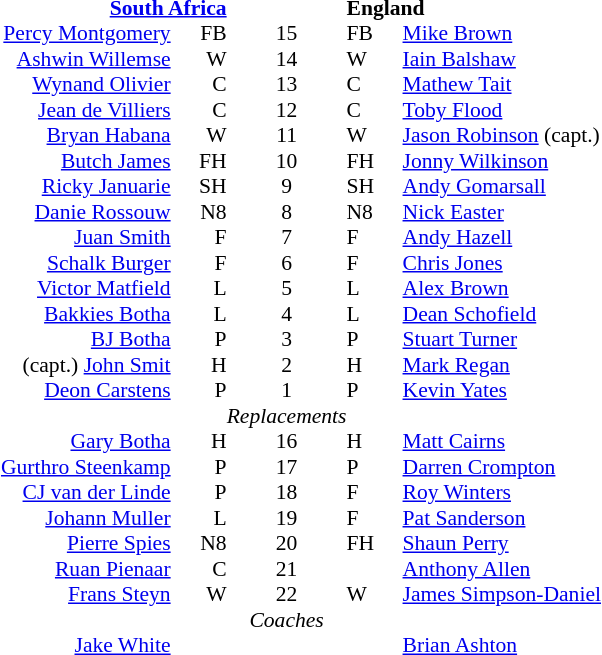<table width="100%" style="font-size: 90%; " cellspacing="0" cellpadding="0" align=center>
<tr>
<td width=41%; text-align=right></td>
<td width=3%; text-align:right></td>
<td width=4%; text-align:center></td>
<td width=3%; text-align:left></td>
<td width=49%; text-align:left></td>
</tr>
<tr>
<td colspan=2; align=right><strong><a href='#'>South Africa</a></strong></td>
<td></td>
<td colspan=2;><strong>England</strong></td>
</tr>
<tr>
<td align=right><a href='#'>Percy Montgomery</a></td>
<td align=right>FB</td>
<td align=center>15</td>
<td>FB</td>
<td><a href='#'>Mike Brown</a></td>
</tr>
<tr>
<td align=right><a href='#'>Ashwin Willemse</a></td>
<td align=right>W</td>
<td align=center>14</td>
<td>W</td>
<td><a href='#'>Iain Balshaw</a></td>
</tr>
<tr>
<td align=right><a href='#'>Wynand Olivier</a></td>
<td align=right>C</td>
<td align=center>13</td>
<td>C</td>
<td><a href='#'>Mathew Tait</a></td>
</tr>
<tr>
<td align=right><a href='#'>Jean de Villiers</a></td>
<td align=right>C</td>
<td align=center>12</td>
<td>C</td>
<td><a href='#'>Toby Flood</a></td>
</tr>
<tr>
<td align=right><a href='#'>Bryan Habana</a></td>
<td align=right>W</td>
<td align=center>11</td>
<td>W</td>
<td><a href='#'>Jason Robinson</a> (capt.)</td>
</tr>
<tr>
<td align=right><a href='#'>Butch James</a></td>
<td align=right>FH</td>
<td align=center>10</td>
<td>FH</td>
<td><a href='#'>Jonny Wilkinson</a></td>
</tr>
<tr>
<td align=right><a href='#'>Ricky Januarie</a></td>
<td align=right>SH</td>
<td align=center>9</td>
<td>SH</td>
<td><a href='#'>Andy Gomarsall</a></td>
</tr>
<tr>
<td align=right><a href='#'>Danie Rossouw</a></td>
<td align=right>N8</td>
<td align=center>8</td>
<td>N8</td>
<td><a href='#'>Nick Easter</a></td>
</tr>
<tr>
<td align=right><a href='#'>Juan Smith</a></td>
<td align=right>F</td>
<td align=center>7</td>
<td>F</td>
<td><a href='#'>Andy Hazell</a></td>
</tr>
<tr>
<td align=right><a href='#'>Schalk Burger</a></td>
<td align=right>F</td>
<td align=center>6</td>
<td>F</td>
<td><a href='#'>Chris Jones</a></td>
</tr>
<tr>
<td align=right><a href='#'>Victor Matfield</a></td>
<td align=right>L</td>
<td align=center>5</td>
<td>L</td>
<td><a href='#'>Alex Brown</a></td>
</tr>
<tr>
<td align=right><a href='#'>Bakkies Botha</a></td>
<td align=right>L</td>
<td align=center>4</td>
<td>L</td>
<td><a href='#'>Dean Schofield</a></td>
</tr>
<tr>
<td align=right><a href='#'>BJ Botha</a></td>
<td align=right>P</td>
<td align=center>3</td>
<td>P</td>
<td><a href='#'>Stuart Turner</a></td>
</tr>
<tr>
<td align=right>(capt.) <a href='#'>John Smit</a></td>
<td align=right>H</td>
<td align=center>2</td>
<td>H</td>
<td><a href='#'>Mark Regan</a></td>
</tr>
<tr>
<td align=right><a href='#'>Deon Carstens</a></td>
<td align=right>P</td>
<td align=center>1</td>
<td>P</td>
<td><a href='#'>Kevin Yates</a></td>
</tr>
<tr>
<td></td>
<td></td>
<td align=center><em>Replacements</em></td>
<td></td>
<td></td>
</tr>
<tr>
<td align=right> <a href='#'>Gary Botha</a></td>
<td align=right>H</td>
<td align=center>16</td>
<td>H</td>
<td><a href='#'>Matt Cairns</a> </td>
</tr>
<tr>
<td align=right> <a href='#'>Gurthro Steenkamp</a></td>
<td align=right>P</td>
<td align=center>17</td>
<td>P</td>
<td><a href='#'>Darren Crompton</a> </td>
</tr>
<tr>
<td align=right> <a href='#'>CJ van der Linde</a></td>
<td align=right>P</td>
<td align=center>18</td>
<td>F</td>
<td><a href='#'>Roy Winters</a> </td>
</tr>
<tr>
<td align=right> <a href='#'>Johann Muller</a></td>
<td align=right>L</td>
<td align=center>19</td>
<td>F</td>
<td><a href='#'>Pat Sanderson</a> </td>
</tr>
<tr>
<td align=right> <a href='#'>Pierre Spies</a></td>
<td align=right>N8</td>
<td align=center>20</td>
<td>FH</td>
<td><a href='#'>Shaun Perry</a> </td>
</tr>
<tr>
<td align=right> <a href='#'>Ruan Pienaar</a></td>
<td align=right>C</td>
<td align=center>21</td>
<td></td>
<td><a href='#'>Anthony Allen</a></td>
</tr>
<tr>
<td align=right> <a href='#'>Frans Steyn</a></td>
<td align=right>W</td>
<td align=center>22</td>
<td>W</td>
<td><a href='#'>James Simpson-Daniel</a> </td>
</tr>
<tr>
<td></td>
<td></td>
<td align=center><em>Coaches</em></td>
<td></td>
<td></td>
</tr>
<tr>
<td align=right><a href='#'>Jake White</a> </td>
<td></td>
<td></td>
<td></td>
<td> <a href='#'>Brian Ashton</a></td>
</tr>
</table>
